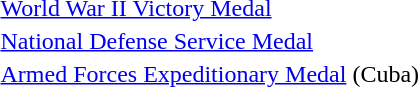<table>
<tr>
<td></td>
<td><a href='#'>World War II Victory Medal</a></td>
</tr>
<tr>
<td></td>
<td><a href='#'>National Defense Service Medal</a></td>
</tr>
<tr>
<td></td>
<td><a href='#'>Armed Forces Expeditionary Medal</a> (Cuba)</td>
</tr>
</table>
